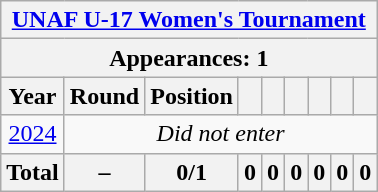<table class="wikitable" style="text-align: center;">
<tr>
<th colspan=9><a href='#'>UNAF U-17 Women's Tournament</a></th>
</tr>
<tr>
<th colspan=9>Appearances: 1</th>
</tr>
<tr>
<th>Year</th>
<th>Round</th>
<th>Position</th>
<th></th>
<th></th>
<th></th>
<th></th>
<th></th>
<th></th>
</tr>
<tr>
<td> <a href='#'>2024</a></td>
<td colspan=8><em>Did not enter</em></td>
</tr>
<tr>
<th>Total</th>
<th>–</th>
<th>0/1</th>
<th>0</th>
<th>0</th>
<th>0</th>
<th>0</th>
<th>0</th>
<th>0</th>
</tr>
</table>
